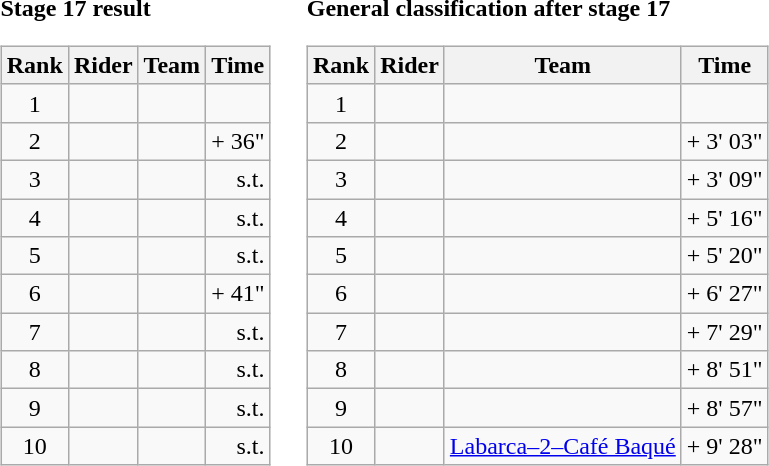<table>
<tr>
<td><strong>Stage 17 result</strong><br><table class="wikitable">
<tr>
<th scope="col">Rank</th>
<th scope="col">Rider</th>
<th scope="col">Team</th>
<th scope="col">Time</th>
</tr>
<tr>
<td style="text-align:center;">1</td>
<td></td>
<td></td>
<td style="text-align:right;"></td>
</tr>
<tr>
<td style="text-align:center;">2</td>
<td></td>
<td></td>
<td style="text-align:right;">+ 36"</td>
</tr>
<tr>
<td style="text-align:center;">3</td>
<td></td>
<td></td>
<td style="text-align:right;">s.t.</td>
</tr>
<tr>
<td style="text-align:center;">4</td>
<td></td>
<td></td>
<td style="text-align:right;">s.t.</td>
</tr>
<tr>
<td style="text-align:center;">5</td>
<td></td>
<td></td>
<td style="text-align:right;">s.t.</td>
</tr>
<tr>
<td style="text-align:center;">6</td>
<td></td>
<td></td>
<td style="text-align:right;">+ 41"</td>
</tr>
<tr>
<td style="text-align:center;">7</td>
<td></td>
<td></td>
<td style="text-align:right;">s.t.</td>
</tr>
<tr>
<td style="text-align:center;">8</td>
<td></td>
<td></td>
<td style="text-align:right;">s.t.</td>
</tr>
<tr>
<td style="text-align:center;">9</td>
<td></td>
<td></td>
<td style="text-align:right;">s.t.</td>
</tr>
<tr>
<td style="text-align:center;">10</td>
<td></td>
<td></td>
<td style="text-align:right;">s.t.</td>
</tr>
</table>
</td>
<td></td>
<td><strong>General classification after stage 17</strong><br><table class="wikitable">
<tr>
<th scope="col">Rank</th>
<th scope="col">Rider</th>
<th scope="col">Team</th>
<th scope="col">Time</th>
</tr>
<tr>
<td style="text-align:center;">1</td>
<td></td>
<td></td>
<td style="text-align:right;"></td>
</tr>
<tr>
<td style="text-align:center;">2</td>
<td></td>
<td></td>
<td style="text-align:right;">+ 3' 03"</td>
</tr>
<tr>
<td style="text-align:center;">3</td>
<td></td>
<td></td>
<td style="text-align:right;">+ 3' 09"</td>
</tr>
<tr>
<td style="text-align:center;">4</td>
<td></td>
<td></td>
<td style="text-align:right;">+ 5' 16"</td>
</tr>
<tr>
<td style="text-align:center;">5</td>
<td></td>
<td></td>
<td style="text-align:right;">+ 5' 20"</td>
</tr>
<tr>
<td style="text-align:center;">6</td>
<td></td>
<td></td>
<td style="text-align:right;">+ 6' 27"</td>
</tr>
<tr>
<td style="text-align:center;">7</td>
<td></td>
<td></td>
<td style="text-align:right;">+ 7' 29"</td>
</tr>
<tr>
<td style="text-align:center;">8</td>
<td></td>
<td></td>
<td style="text-align:right;">+ 8' 51"</td>
</tr>
<tr>
<td style="text-align:center;">9</td>
<td></td>
<td></td>
<td style="text-align:right;">+ 8' 57"</td>
</tr>
<tr>
<td style="text-align:center;">10</td>
<td></td>
<td><a href='#'>Labarca–2–Café Baqué</a></td>
<td style="text-align:right;">+ 9' 28"</td>
</tr>
</table>
</td>
</tr>
</table>
